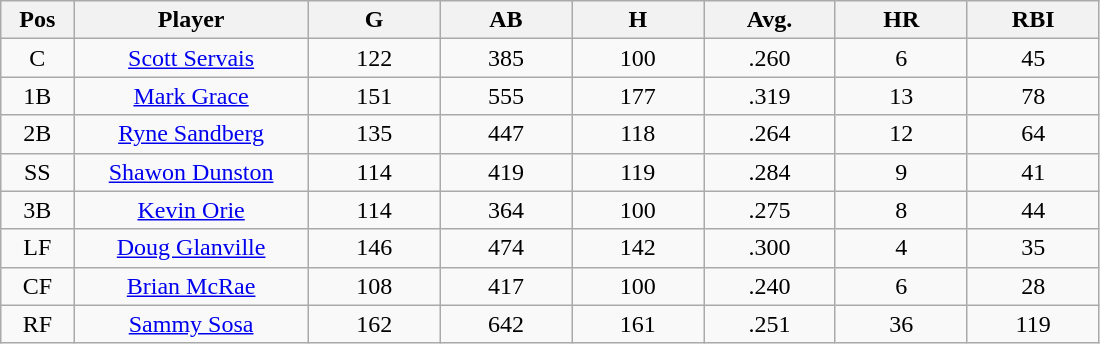<table class="wikitable sortable">
<tr>
<th bgcolor="#DDDDFF" width="5%">Pos</th>
<th bgcolor="#DDDDFF" width="16%">Player</th>
<th bgcolor="#DDDDFF" width="9%">G</th>
<th bgcolor="#DDDDFF" width="9%">AB</th>
<th bgcolor="#DDDDFF" width="9%">H</th>
<th bgcolor="#DDDDFF" width="9%">Avg.</th>
<th bgcolor="#DDDDFF" width="9%">HR</th>
<th bgcolor="#DDDDFF" width="9%">RBI</th>
</tr>
<tr align="center">
<td>C</td>
<td><a href='#'>Scott Servais</a></td>
<td>122</td>
<td>385</td>
<td>100</td>
<td>.260</td>
<td>6</td>
<td>45</td>
</tr>
<tr align=center>
<td>1B</td>
<td><a href='#'>Mark Grace</a></td>
<td>151</td>
<td>555</td>
<td>177</td>
<td>.319</td>
<td>13</td>
<td>78</td>
</tr>
<tr align=center>
<td>2B</td>
<td><a href='#'>Ryne Sandberg</a></td>
<td>135</td>
<td>447</td>
<td>118</td>
<td>.264</td>
<td>12</td>
<td>64</td>
</tr>
<tr align=center>
<td>SS</td>
<td><a href='#'>Shawon Dunston</a></td>
<td>114</td>
<td>419</td>
<td>119</td>
<td>.284</td>
<td>9</td>
<td>41</td>
</tr>
<tr align=center>
<td>3B</td>
<td><a href='#'>Kevin Orie</a></td>
<td>114</td>
<td>364</td>
<td>100</td>
<td>.275</td>
<td>8</td>
<td>44</td>
</tr>
<tr align=center>
<td>LF</td>
<td><a href='#'>Doug Glanville</a></td>
<td>146</td>
<td>474</td>
<td>142</td>
<td>.300</td>
<td>4</td>
<td>35</td>
</tr>
<tr align=center>
<td>CF</td>
<td><a href='#'>Brian McRae</a></td>
<td>108</td>
<td>417</td>
<td>100</td>
<td>.240</td>
<td>6</td>
<td>28</td>
</tr>
<tr align=center>
<td>RF</td>
<td><a href='#'>Sammy Sosa</a></td>
<td>162</td>
<td>642</td>
<td>161</td>
<td>.251</td>
<td>36</td>
<td>119</td>
</tr>
</table>
